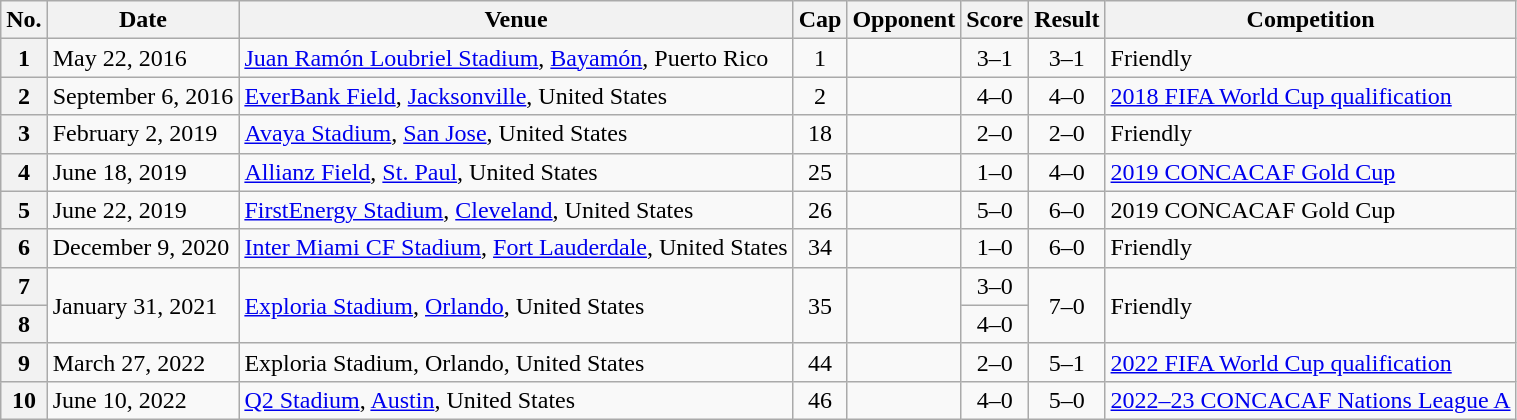<table class="wikitable sortable plainrowheaders">
<tr>
<th scope=col>No.</th>
<th scope=col data-sort-type=date>Date</th>
<th scope=col>Venue</th>
<th scope=col>Cap</th>
<th scope=col>Opponent</th>
<th scope=col>Score</th>
<th scope=col>Result</th>
<th scope=col>Competition</th>
</tr>
<tr>
<th scope=row>1</th>
<td>May 22, 2016</td>
<td><a href='#'>Juan Ramón Loubriel Stadium</a>, <a href='#'>Bayamón</a>, Puerto Rico</td>
<td align=center>1</td>
<td></td>
<td align=center>3–1</td>
<td align=center>3–1</td>
<td Exhibition game#Association football>Friendly</td>
</tr>
<tr>
<th scope=row>2</th>
<td>September 6, 2016</td>
<td><a href='#'>EverBank Field</a>, <a href='#'>Jacksonville</a>, United States</td>
<td align=center>2</td>
<td></td>
<td align=center>4–0</td>
<td align=center>4–0</td>
<td><a href='#'>2018 FIFA World Cup qualification</a></td>
</tr>
<tr>
<th scope=row>3</th>
<td>February 2, 2019</td>
<td><a href='#'>Avaya Stadium</a>, <a href='#'>San Jose</a>, United States</td>
<td align=center>18</td>
<td></td>
<td align=center>2–0</td>
<td align=center>2–0</td>
<td Exhibition game#Association football>Friendly</td>
</tr>
<tr>
<th scope=row>4</th>
<td>June 18, 2019</td>
<td><a href='#'>Allianz Field</a>, <a href='#'>St. Paul</a>, United States</td>
<td align=center>25</td>
<td></td>
<td align=center>1–0</td>
<td align=center>4–0</td>
<td><a href='#'>2019 CONCACAF Gold Cup</a></td>
</tr>
<tr>
<th scope=row>5</th>
<td>June 22, 2019</td>
<td><a href='#'>FirstEnergy Stadium</a>, <a href='#'>Cleveland</a>, United States</td>
<td align=center>26</td>
<td></td>
<td align=center>5–0</td>
<td align=center>6–0</td>
<td>2019 CONCACAF Gold Cup</td>
</tr>
<tr>
<th scope=row>6</th>
<td>December 9, 2020</td>
<td><a href='#'>Inter Miami CF Stadium</a>, <a href='#'>Fort Lauderdale</a>, United States</td>
<td align=center>34</td>
<td></td>
<td align=center>1–0</td>
<td align=center>6–0</td>
<td>Friendly</td>
</tr>
<tr>
<th scope=row>7</th>
<td rowspan=2>January 31, 2021</td>
<td rowspan=2><a href='#'>Exploria Stadium</a>, <a href='#'>Orlando</a>, United States</td>
<td rowspan=2 align=center>35</td>
<td rowspan=2></td>
<td align=center>3–0</td>
<td rowspan=2 align=center>7–0</td>
<td rowspan="2">Friendly</td>
</tr>
<tr>
<th scope=row>8</th>
<td align=center>4–0</td>
</tr>
<tr>
<th scope=row>9</th>
<td>March 27, 2022</td>
<td>Exploria Stadium, Orlando, United States</td>
<td align=center>44</td>
<td></td>
<td align=center>2–0</td>
<td align=center>5–1</td>
<td><a href='#'>2022 FIFA World Cup qualification</a></td>
</tr>
<tr>
<th scope=row>10</th>
<td>June 10, 2022</td>
<td><a href='#'>Q2 Stadium</a>, <a href='#'>Austin</a>, United States</td>
<td align=center>46</td>
<td></td>
<td align=center>4–0</td>
<td align=center>5–0</td>
<td><a href='#'>2022–23 CONCACAF Nations League A</a></td>
</tr>
</table>
